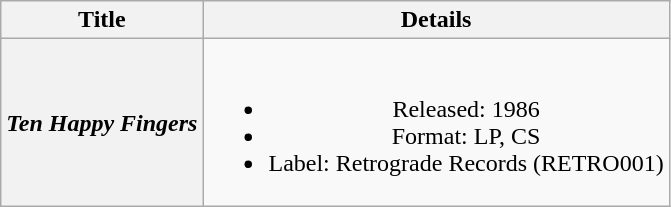<table class="wikitable plainrowheaders" style="text-align:center;" border="1">
<tr>
<th>Title</th>
<th>Details</th>
</tr>
<tr>
<th scope="row"><em>Ten Happy Fingers</em></th>
<td><br><ul><li>Released: 1986</li><li>Format: LP, CS</li><li>Label: Retrograde Records  (RETRO001)</li></ul></td>
</tr>
</table>
